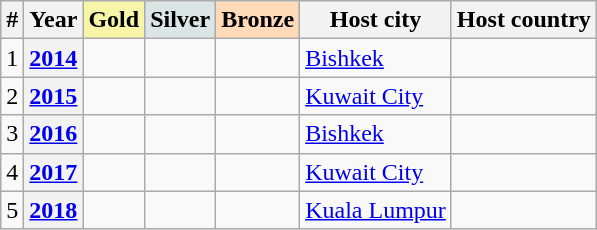<table class="wikitable sortable plainrowheaders">
<tr>
<th scope="col">#</th>
<th scope="col">Year</th>
<th scope="col" style="background:#F7F6A8"> Gold</th>
<th scope="col" style="background:#DCE5E5"> Silver</th>
<th scope="col" style="background:#FFDAB9"> Bronze</th>
<th scope="col">Host city</th>
<th scope="col">Host country</th>
</tr>
<tr>
<td align=center>1</td>
<th scope="row"><a href='#'>2014</a></th>
<td> </td>
<td> </td>
<td> </td>
<td><a href='#'>Bishkek</a></td>
<td></td>
</tr>
<tr>
<td align=center>2</td>
<th scope="row"><a href='#'>2015</a></th>
<td> </td>
<td> </td>
<td> </td>
<td><a href='#'>Kuwait City</a></td>
<td></td>
</tr>
<tr>
<td align=center>3</td>
<th scope="row"><a href='#'>2016</a></th>
<td> </td>
<td> </td>
<td> </td>
<td><a href='#'>Bishkek</a></td>
<td></td>
</tr>
<tr>
<td align=center>4</td>
<th scope="row"><a href='#'>2017</a></th>
<td> </td>
<td> </td>
<td> </td>
<td><a href='#'>Kuwait City</a></td>
<td></td>
</tr>
<tr>
<td align=center>5</td>
<th scope="row"><a href='#'>2018</a></th>
<td> </td>
<td> </td>
<td> </td>
<td><a href='#'>Kuala Lumpur</a></td>
<td></td>
</tr>
</table>
